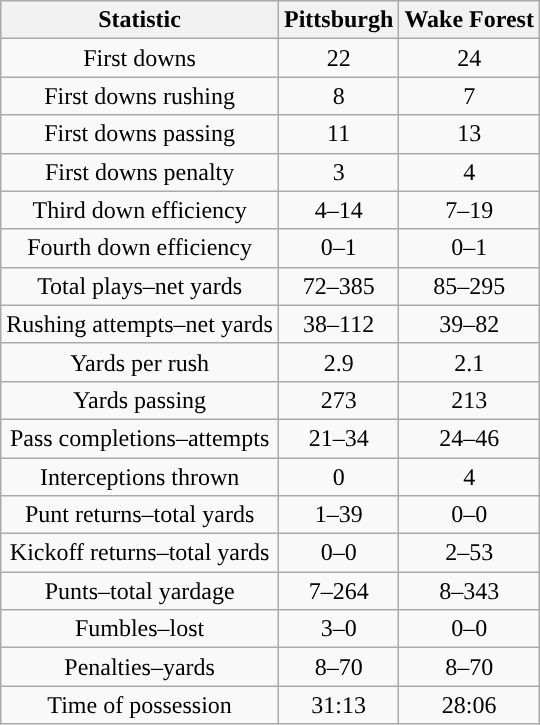<table class="wikitable" style="text-align:center;">
<tr>
<th>Statistic</th>
<th><strong>Pittsburgh</strong></th>
<th><strong>Wake Forest</strong></th>
</tr>
<tr>
<td>First downs</td>
<td>22</td>
<td>24</td>
</tr>
<tr>
<td>First downs rushing</td>
<td>8</td>
<td>7</td>
</tr>
<tr>
<td>First downs passing</td>
<td>11</td>
<td>13</td>
</tr>
<tr>
<td>First downs penalty</td>
<td>3</td>
<td>4</td>
</tr>
<tr>
<td>Third down efficiency</td>
<td>4–14</td>
<td>7–19</td>
</tr>
<tr>
<td>Fourth down efficiency</td>
<td>0–1</td>
<td>0–1</td>
</tr>
<tr>
<td>Total plays–net yards</td>
<td>72–385</td>
<td>85–295</td>
</tr>
<tr>
<td>Rushing attempts–net yards</td>
<td>38–112</td>
<td>39–82</td>
</tr>
<tr>
<td>Yards per rush</td>
<td>2.9</td>
<td>2.1</td>
</tr>
<tr>
<td>Yards passing</td>
<td>273</td>
<td>213</td>
</tr>
<tr>
<td>Pass completions–attempts</td>
<td>21–34</td>
<td>24–46</td>
</tr>
<tr>
<td>Interceptions thrown</td>
<td>0</td>
<td>4</td>
</tr>
<tr>
<td>Punt returns–total yards</td>
<td>1–39</td>
<td>0–0</td>
</tr>
<tr>
<td>Kickoff returns–total yards</td>
<td>0–0</td>
<td>2–53</td>
</tr>
<tr>
<td>Punts–total yardage</td>
<td>7–264</td>
<td>8–343</td>
</tr>
<tr>
<td>Fumbles–lost</td>
<td>3–0</td>
<td>0–0</td>
</tr>
<tr>
<td>Penalties–yards</td>
<td>8–70</td>
<td>8–70</td>
</tr>
<tr>
<td>Time of possession</td>
<td>31:13</td>
<td>28:06</td>
</tr>
</table>
